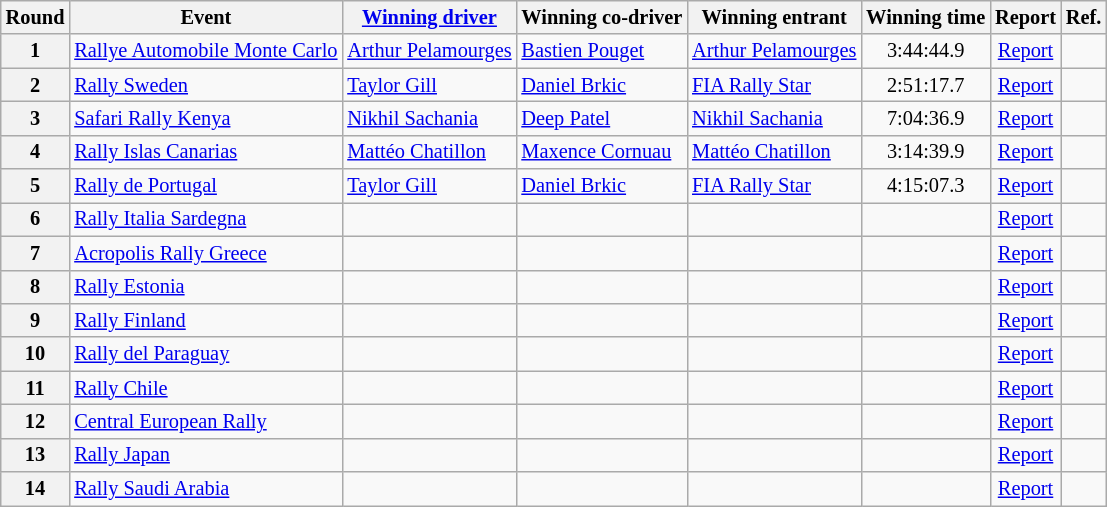<table class="wikitable" style="font-size: 85%;">
<tr>
<th>Round</th>
<th>Event</th>
<th nowrap><a href='#'>Winning driver</a></th>
<th nowrap>Winning co-driver</th>
<th nowrap>Winning entrant</th>
<th nowrap>Winning time</th>
<th>Report</th>
<th>Ref.</th>
</tr>
<tr>
<th>1</th>
<td nowrap> <a href='#'>Rallye Automobile Monte Carlo</a></td>
<td> <a href='#'>Arthur Pelamourges</a></td>
<td> <a href='#'>Bastien Pouget</a></td>
<td> <a href='#'>Arthur Pelamourges</a></td>
<td align="center">3:44:44.9</td>
<td align="center"><a href='#'>Report</a></td>
<td align="center"></td>
</tr>
<tr>
<th>2</th>
<td> <a href='#'>Rally Sweden</a></td>
<td> <a href='#'>Taylor Gill</a></td>
<td> <a href='#'>Daniel Brkic</a></td>
<td> <a href='#'>FIA Rally Star</a></td>
<td align="center">2:51:17.7</td>
<td align="center"><a href='#'>Report</a></td>
<td align="center"></td>
</tr>
<tr>
<th>3</th>
<td> <a href='#'>Safari Rally Kenya</a></td>
<td> <a href='#'>Nikhil Sachania</a></td>
<td> <a href='#'>Deep Patel</a></td>
<td> <a href='#'>Nikhil Sachania</a></td>
<td align="center">7:04:36.9</td>
<td align="center"><a href='#'>Report</a></td>
<td align="center"></td>
</tr>
<tr>
<th>4</th>
<td> <a href='#'>Rally Islas Canarias</a></td>
<td> <a href='#'>Mattéo Chatillon</a></td>
<td> <a href='#'>Maxence Cornuau</a></td>
<td> <a href='#'>Mattéo Chatillon</a></td>
<td align="center">3:14:39.9</td>
<td align="center"><a href='#'>Report</a></td>
<td align="center"></td>
</tr>
<tr>
<th>5</th>
<td> <a href='#'>Rally de Portugal</a></td>
<td> <a href='#'>Taylor Gill</a></td>
<td> <a href='#'>Daniel Brkic</a></td>
<td> <a href='#'>FIA Rally Star</a></td>
<td align="center">4:15:07.3</td>
<td align="center"><a href='#'>Report</a></td>
<td align="center"></td>
</tr>
<tr>
<th>6</th>
<td> <a href='#'>Rally Italia Sardegna</a></td>
<td></td>
<td></td>
<td></td>
<td align="center"></td>
<td align="center"><a href='#'>Report</a></td>
<td align="center"></td>
</tr>
<tr>
<th>7</th>
<td> <a href='#'>Acropolis Rally Greece</a></td>
<td></td>
<td></td>
<td></td>
<td align="center"></td>
<td align="center"><a href='#'>Report</a></td>
<td align="center"></td>
</tr>
<tr>
<th>8</th>
<td> <a href='#'>Rally Estonia</a></td>
<td></td>
<td></td>
<td></td>
<td align="center"></td>
<td align="center"><a href='#'>Report</a></td>
<td align="center"></td>
</tr>
<tr>
<th>9</th>
<td> <a href='#'>Rally Finland</a></td>
<td></td>
<td></td>
<td></td>
<td align="center"></td>
<td align="center"><a href='#'>Report</a></td>
<td align="center"></td>
</tr>
<tr>
<th>10</th>
<td> <a href='#'>Rally del Paraguay</a></td>
<td></td>
<td></td>
<td></td>
<td align="center"></td>
<td align="center"><a href='#'>Report</a></td>
<td align="center"></td>
</tr>
<tr>
<th>11</th>
<td> <a href='#'>Rally Chile</a></td>
<td></td>
<td></td>
<td></td>
<td align="center"></td>
<td align="center"><a href='#'>Report</a></td>
<td align="center"></td>
</tr>
<tr>
<th>12</th>
<td> <a href='#'>Central European Rally</a></td>
<td></td>
<td></td>
<td></td>
<td align="center"></td>
<td align="center"><a href='#'>Report</a></td>
<td align="center"></td>
</tr>
<tr>
<th>13</th>
<td> <a href='#'>Rally Japan</a></td>
<td></td>
<td></td>
<td></td>
<td align="center"></td>
<td align="center"><a href='#'>Report</a></td>
<td align="center"></td>
</tr>
<tr>
<th>14</th>
<td> <a href='#'>Rally Saudi Arabia</a></td>
<td></td>
<td></td>
<td></td>
<td align="center"></td>
<td align="center"><a href='#'>Report</a></td>
<td align="center"></td>
</tr>
</table>
